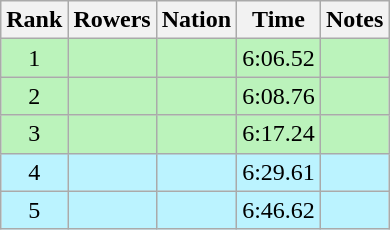<table class="wikitable sortable" style="text-align:center">
<tr>
<th>Rank</th>
<th>Rowers</th>
<th>Nation</th>
<th>Time</th>
<th>Notes</th>
</tr>
<tr bgcolor=bbf3bb>
<td>1</td>
<td align=left data-sort-value="Berrisford, Simon"></td>
<td align=left></td>
<td>6:06.52</td>
<td></td>
</tr>
<tr bgcolor=bbf3bb>
<td>2</td>
<td align=left data-sort-value="Bahuaud, Pascal"></td>
<td align=left></td>
<td>6:08.76</td>
<td></td>
</tr>
<tr bgcolor=bbf3bb>
<td>3</td>
<td align=left data-sort-value="de Vries, Tjark"></td>
<td align=left></td>
<td>6:17.24</td>
<td></td>
</tr>
<tr bgcolor=bbf3ff>
<td>4</td>
<td align=left data-sort-value="Arantes, Marcos"></td>
<td align=left></td>
<td>6:29.61</td>
<td></td>
</tr>
<tr bgcolor=bbf3ff>
<td>5</td>
<td align=left></td>
<td align=left></td>
<td>6:46.62</td>
<td></td>
</tr>
</table>
